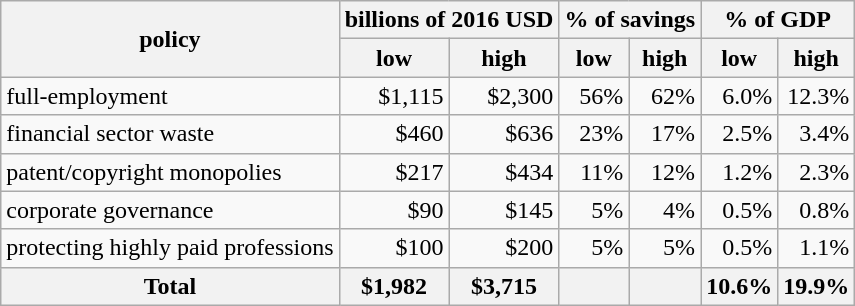<table class="wikitable">
<tr>
<th rowspan="2">policy</th>
<th colspan="2">billions of 2016 USD</th>
<th colspan="2">% of savings</th>
<th colspan="2">% of GDP</th>
</tr>
<tr>
<th>low</th>
<th>high</th>
<th>low</th>
<th>high</th>
<th>low</th>
<th>high</th>
</tr>
<tr>
<td>full-employment</td>
<td align="right">$1,115</td>
<td align="right">$2,300</td>
<td align="right">56%</td>
<td align="right">62%</td>
<td align="right">6.0%</td>
<td align="right">12.3%</td>
</tr>
<tr>
<td>financial sector waste</td>
<td align="right">$460</td>
<td align="right">$636</td>
<td align="right">23%</td>
<td align="right">17%</td>
<td align="right">2.5%</td>
<td align="right">3.4%</td>
</tr>
<tr>
<td>patent/copyright monopolies</td>
<td align="right">$217</td>
<td align="right">$434</td>
<td align="right">11%</td>
<td align="right">12%</td>
<td align="right">1.2%</td>
<td align="right">2.3%</td>
</tr>
<tr>
<td>corporate governance</td>
<td align="right">$90</td>
<td align="right">$145</td>
<td align="right">5%</td>
<td align="right">4%</td>
<td align="right">0.5%</td>
<td align="right">0.8%</td>
</tr>
<tr>
<td>protecting highly paid professions</td>
<td align="right">$100</td>
<td align="right">$200</td>
<td align="right">5%</td>
<td align="right">5%</td>
<td align="right">0.5%</td>
<td align="right">1.1%</td>
</tr>
<tr>
<th>Total</th>
<th align="right">$1,982</th>
<th align="right">$3,715</th>
<th></th>
<th></th>
<th align="right">10.6%</th>
<th align="right">19.9%</th>
</tr>
</table>
